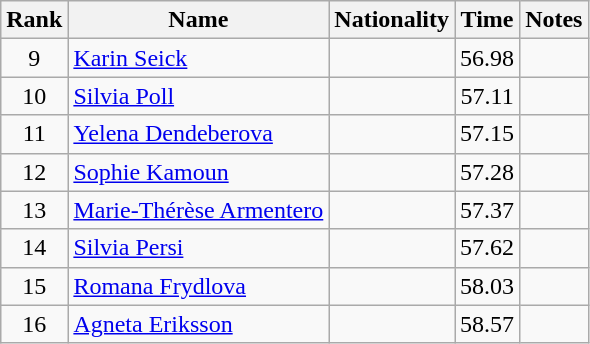<table class="wikitable sortable" style="text-align:center">
<tr>
<th>Rank</th>
<th>Name</th>
<th>Nationality</th>
<th>Time</th>
<th>Notes</th>
</tr>
<tr>
<td>9</td>
<td align=left><a href='#'>Karin Seick</a></td>
<td align=left></td>
<td>56.98</td>
<td></td>
</tr>
<tr>
<td>10</td>
<td align=left><a href='#'>Silvia Poll</a></td>
<td align=left></td>
<td>57.11</td>
<td></td>
</tr>
<tr>
<td>11</td>
<td align=left><a href='#'>Yelena Dendeberova</a></td>
<td align=left></td>
<td>57.15</td>
<td></td>
</tr>
<tr>
<td>12</td>
<td align=left><a href='#'>Sophie Kamoun</a></td>
<td align=left></td>
<td>57.28</td>
<td></td>
</tr>
<tr>
<td>13</td>
<td align=left><a href='#'>Marie-Thérèse Armentero</a></td>
<td align=left></td>
<td>57.37</td>
<td></td>
</tr>
<tr>
<td>14</td>
<td align=left><a href='#'>Silvia Persi</a></td>
<td align=left></td>
<td>57.62</td>
<td></td>
</tr>
<tr>
<td>15</td>
<td align=left><a href='#'>Romana Frydlova</a></td>
<td align=left></td>
<td>58.03</td>
<td></td>
</tr>
<tr>
<td>16</td>
<td align=left><a href='#'>Agneta Eriksson</a></td>
<td align=left></td>
<td>58.57</td>
<td></td>
</tr>
</table>
